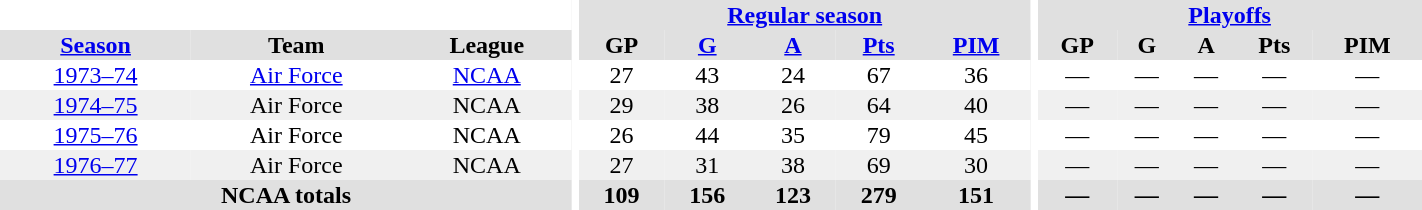<table border="0" cellpadding="1" cellspacing="0" style="text-align:center; width:75%">
<tr bgcolor="#e0e0e0">
<th colspan="3" bgcolor="#ffffff"></th>
<th rowspan="99" bgcolor="#ffffff"></th>
<th colspan="5"><a href='#'>Regular season</a></th>
<th rowspan="99" bgcolor="#ffffff"></th>
<th colspan="5"><a href='#'>Playoffs</a></th>
</tr>
<tr bgcolor="#e0e0e0">
<th><a href='#'>Season</a></th>
<th>Team</th>
<th>League</th>
<th>GP</th>
<th><a href='#'>G</a></th>
<th><a href='#'>A</a></th>
<th><a href='#'>Pts</a></th>
<th><a href='#'>PIM</a></th>
<th>GP</th>
<th>G</th>
<th>A</th>
<th>Pts</th>
<th>PIM</th>
</tr>
<tr ALIGN="center">
<td><a href='#'>1973–74</a></td>
<td><a href='#'>Air Force</a></td>
<td><a href='#'>NCAA</a></td>
<td>27</td>
<td>43</td>
<td>24</td>
<td>67</td>
<td>36</td>
<td>—</td>
<td>—</td>
<td>—</td>
<td>—</td>
<td>—</td>
</tr>
<tr ALIGN="center" bgcolor="#f0f0f0">
<td><a href='#'>1974–75</a></td>
<td>Air Force</td>
<td>NCAA</td>
<td>29</td>
<td>38</td>
<td>26</td>
<td>64</td>
<td>40</td>
<td>—</td>
<td>—</td>
<td>—</td>
<td>—</td>
<td>—</td>
</tr>
<tr ALIGN="center">
<td><a href='#'>1975–76</a></td>
<td>Air Force</td>
<td>NCAA</td>
<td>26</td>
<td>44</td>
<td>35</td>
<td>79</td>
<td>45</td>
<td>—</td>
<td>—</td>
<td>—</td>
<td>—</td>
<td>—</td>
</tr>
<tr ALIGN="center" bgcolor="#f0f0f0">
<td><a href='#'>1976–77</a></td>
<td>Air Force</td>
<td>NCAA</td>
<td>27</td>
<td>31</td>
<td>38</td>
<td>69</td>
<td>30</td>
<td>—</td>
<td>—</td>
<td>—</td>
<td>—</td>
<td>—</td>
</tr>
<tr bgcolor="#e0e0e0">
<th colspan="3">NCAA totals</th>
<th>109</th>
<th>156</th>
<th>123</th>
<th>279</th>
<th>151</th>
<th>—</th>
<th>—</th>
<th>—</th>
<th>—</th>
<th>—</th>
</tr>
</table>
